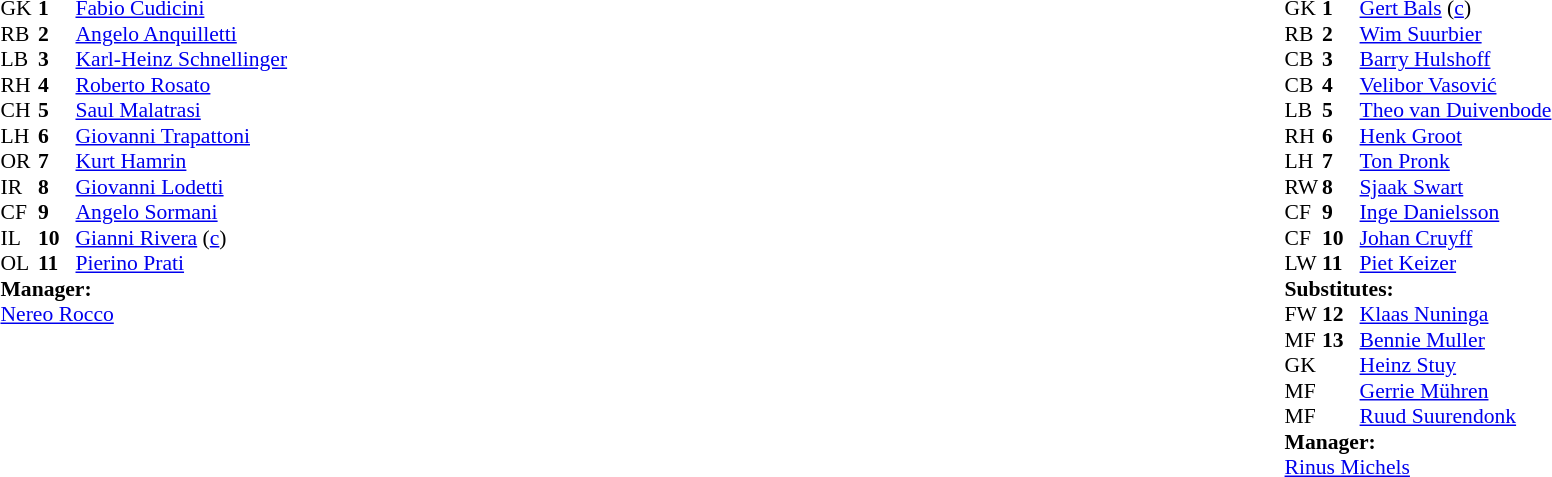<table width="100%">
<tr>
<td valign="top" width="40%"><br><table style="font-size:90%" cellspacing="0" cellpadding="0">
<tr>
<th width=25></th>
<th width=25></th>
</tr>
<tr>
<td>GK</td>
<td><strong>1</strong></td>
<td> <a href='#'>Fabio Cudicini</a></td>
</tr>
<tr>
<td>RB</td>
<td><strong>2</strong></td>
<td> <a href='#'>Angelo Anquilletti</a></td>
</tr>
<tr>
<td>LB</td>
<td><strong>3</strong></td>
<td> <a href='#'>Karl-Heinz Schnellinger</a></td>
</tr>
<tr>
<td>RH</td>
<td><strong>4</strong></td>
<td> <a href='#'>Roberto Rosato</a></td>
</tr>
<tr>
<td>CH</td>
<td><strong>5</strong></td>
<td> <a href='#'>Saul Malatrasi</a></td>
</tr>
<tr>
<td>LH</td>
<td><strong>6</strong></td>
<td> <a href='#'>Giovanni Trapattoni</a></td>
</tr>
<tr>
<td>OR</td>
<td><strong>7</strong></td>
<td> <a href='#'>Kurt Hamrin</a></td>
</tr>
<tr>
<td>IR</td>
<td><strong>8</strong></td>
<td> <a href='#'>Giovanni Lodetti</a></td>
</tr>
<tr>
<td>CF</td>
<td><strong>9</strong></td>
<td> <a href='#'>Angelo Sormani</a></td>
</tr>
<tr>
<td>IL</td>
<td><strong>10</strong></td>
<td> <a href='#'>Gianni Rivera</a> (<a href='#'>c</a>)</td>
</tr>
<tr>
<td>OL</td>
<td><strong>11</strong></td>
<td> <a href='#'>Pierino Prati</a></td>
</tr>
<tr>
<td colspan=3><strong>Manager:</strong></td>
</tr>
<tr>
<td colspan=3> <a href='#'>Nereo Rocco</a></td>
</tr>
</table>
</td>
<td valign="top"></td>
<td valign="top" width="50%"><br><table style="font-size:90%; margin:auto" cellspacing="0" cellpadding="0">
<tr>
<th width=25></th>
<th width=25></th>
</tr>
<tr>
<td>GK</td>
<td><strong>1</strong></td>
<td> <a href='#'>Gert Bals</a> (<a href='#'>c</a>)</td>
</tr>
<tr>
<td>RB</td>
<td><strong>2</strong></td>
<td> <a href='#'>Wim Suurbier</a></td>
<td></td>
<td></td>
</tr>
<tr>
<td>CB</td>
<td><strong>3</strong></td>
<td> <a href='#'>Barry Hulshoff</a></td>
</tr>
<tr>
<td>CB</td>
<td><strong>4</strong></td>
<td> <a href='#'>Velibor Vasović</a></td>
</tr>
<tr>
<td>LB</td>
<td><strong>5</strong></td>
<td> <a href='#'>Theo van Duivenbode</a></td>
</tr>
<tr>
<td>RH</td>
<td><strong>6</strong></td>
<td> <a href='#'>Henk Groot</a></td>
<td></td>
<td></td>
</tr>
<tr>
<td>LH</td>
<td><strong>7</strong></td>
<td> <a href='#'>Ton Pronk</a></td>
</tr>
<tr>
<td>RW</td>
<td><strong>8</strong></td>
<td> <a href='#'>Sjaak Swart</a></td>
</tr>
<tr>
<td>CF</td>
<td><strong>9</strong></td>
<td> <a href='#'>Inge Danielsson</a></td>
</tr>
<tr>
<td>CF</td>
<td><strong>10</strong></td>
<td> <a href='#'>Johan Cruyff</a></td>
</tr>
<tr>
<td>LW</td>
<td><strong>11</strong></td>
<td> <a href='#'>Piet Keizer</a></td>
</tr>
<tr>
<td colspan=3><strong>Substitutes:</strong></td>
</tr>
<tr>
<td>FW</td>
<td><strong>12</strong></td>
<td> <a href='#'>Klaas Nuninga</a></td>
<td></td>
<td></td>
</tr>
<tr>
<td>MF</td>
<td><strong>13</strong></td>
<td> <a href='#'>Bennie Muller</a></td>
<td></td>
<td></td>
</tr>
<tr>
<td>GK</td>
<td><strong> </strong></td>
<td> <a href='#'>Heinz Stuy</a></td>
</tr>
<tr>
<td>MF</td>
<td><strong> </strong></td>
<td> <a href='#'>Gerrie Mühren</a></td>
</tr>
<tr>
<td>MF</td>
<td><strong> </strong></td>
<td> <a href='#'>Ruud Suurendonk</a></td>
</tr>
<tr>
<td colspan=3><strong>Manager:</strong></td>
</tr>
<tr>
<td colspan=3> <a href='#'>Rinus Michels</a></td>
</tr>
</table>
</td>
</tr>
</table>
